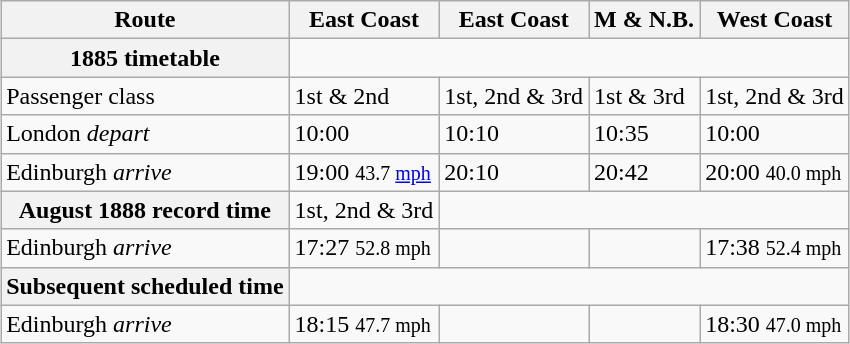<table class="wikitable" style="margin: 1em auto 1em auto;">
<tr>
<th>Route</th>
<th>East Coast</th>
<th>East Coast</th>
<th>M & N.B.</th>
<th>West Coast</th>
</tr>
<tr>
<th>1885 timetable</th>
</tr>
<tr>
<td>Passenger class</td>
<td>1st & 2nd</td>
<td>1st, 2nd & 3rd</td>
<td>1st & 3rd</td>
<td>1st, 2nd & 3rd</td>
</tr>
<tr>
<td>London <em>depart</em></td>
<td>10:00</td>
<td>10:10</td>
<td>10:35</td>
<td>10:00</td>
</tr>
<tr>
<td>Edinburgh <em>arrive</em></td>
<td>19:00 <small>43.7 <a href='#'>mph</a></small></td>
<td>20:10</td>
<td>20:42</td>
<td>20:00 <small>40.0 mph</small></td>
</tr>
<tr>
<th>August 1888 record time</th>
<td>1st, 2nd & 3rd</td>
</tr>
<tr>
<td>Edinburgh <em>arrive</em></td>
<td>17:27 <small>52.8 mph</small></td>
<td></td>
<td></td>
<td>17:38 <small>52.4 mph</small></td>
</tr>
<tr>
<th>Subsequent scheduled time</th>
</tr>
<tr>
<td>Edinburgh <em>arrive</em></td>
<td>18:15 <small>47.7 mph</small></td>
<td></td>
<td></td>
<td>18:30 <small>47.0 mph</small></td>
</tr>
</table>
